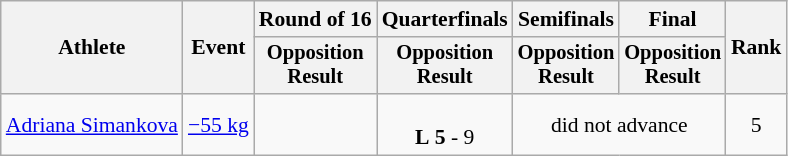<table class="wikitable" style="font-size:90%;">
<tr>
<th rowspan=2>Athlete</th>
<th rowspan=2>Event</th>
<th>Round of 16</th>
<th>Quarterfinals</th>
<th>Semifinals</th>
<th>Final</th>
<th rowspan=2>Rank</th>
</tr>
<tr style="font-size:95%">
<th>Opposition<br>Result</th>
<th>Opposition<br>Result</th>
<th>Opposition<br>Result</th>
<th>Opposition<br>Result</th>
</tr>
<tr align=center>
<td align=left><a href='#'>Adriana Simankova</a></td>
<td align=left><a href='#'>−55 kg</a></td>
<td></td>
<td><br><strong>L</strong> <strong>5</strong> - 9</td>
<td colspan=2>did not advance</td>
<td>5</td>
</tr>
</table>
